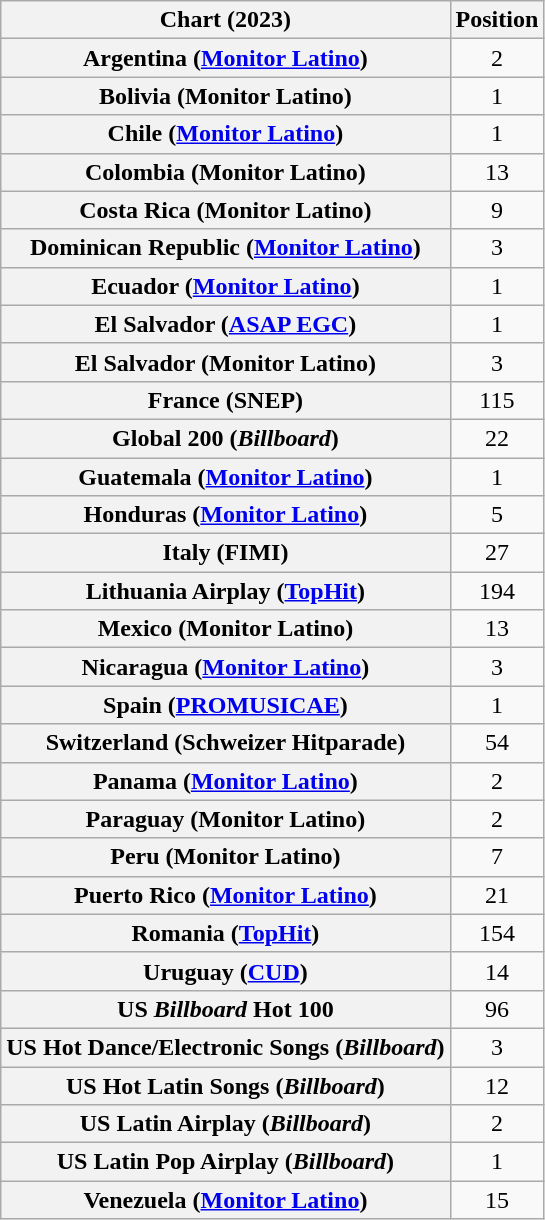<table class="wikitable sortable plainrowheaders" style="text-align:center">
<tr>
<th scope="col">Chart (2023)</th>
<th scope="col">Position</th>
</tr>
<tr>
<th scope="row">Argentina (<a href='#'>Monitor Latino</a>)</th>
<td>2</td>
</tr>
<tr>
<th scope="row">Bolivia (Monitor Latino)</th>
<td>1</td>
</tr>
<tr>
<th scope="row">Chile (<a href='#'>Monitor Latino</a>)</th>
<td>1</td>
</tr>
<tr>
<th scope="row">Colombia (Monitor Latino)</th>
<td>13</td>
</tr>
<tr>
<th scope="row">Costa Rica (Monitor Latino)</th>
<td>9</td>
</tr>
<tr>
<th scope="row">Dominican Republic (<a href='#'>Monitor Latino</a>)</th>
<td>3</td>
</tr>
<tr>
<th scope="row">Ecuador (<a href='#'>Monitor Latino</a>)</th>
<td>1</td>
</tr>
<tr>
<th scope="row">El Salvador (<a href='#'>ASAP EGC</a>)</th>
<td>1</td>
</tr>
<tr>
<th scope="row">El Salvador (Monitor Latino)</th>
<td>3</td>
</tr>
<tr>
<th scope="row">France (SNEP)</th>
<td>115</td>
</tr>
<tr>
<th scope="row">Global 200 (<em>Billboard</em>)</th>
<td>22</td>
</tr>
<tr>
<th scope="row">Guatemala (<a href='#'>Monitor Latino</a>)</th>
<td>1</td>
</tr>
<tr>
<th scope="row">Honduras (<a href='#'>Monitor Latino</a>)</th>
<td>5</td>
</tr>
<tr>
<th scope="row">Italy (FIMI)</th>
<td>27</td>
</tr>
<tr>
<th scope="row">Lithuania Airplay (<a href='#'>TopHit</a>)</th>
<td>194</td>
</tr>
<tr>
<th scope="row">Mexico (Monitor Latino)</th>
<td>13</td>
</tr>
<tr>
<th scope="row">Nicaragua (<a href='#'>Monitor Latino</a>)</th>
<td>3</td>
</tr>
<tr>
<th scope="row">Spain (<a href='#'>PROMUSICAE</a>)</th>
<td>1</td>
</tr>
<tr>
<th scope="row">Switzerland (Schweizer Hitparade)</th>
<td>54</td>
</tr>
<tr>
<th scope="row">Panama (<a href='#'>Monitor Latino</a>)</th>
<td>2</td>
</tr>
<tr>
<th scope="row">Paraguay (Monitor Latino)</th>
<td>2</td>
</tr>
<tr>
<th scope="row">Peru (Monitor Latino)</th>
<td>7</td>
</tr>
<tr>
<th scope="row">Puerto Rico (<a href='#'>Monitor Latino</a>)</th>
<td>21</td>
</tr>
<tr>
<th scope="row">Romania (<a href='#'>TopHit</a>)</th>
<td>154</td>
</tr>
<tr>
<th scope="row">Uruguay (<a href='#'>CUD</a>)</th>
<td>14</td>
</tr>
<tr>
<th scope="row">US <em>Billboard</em> Hot 100</th>
<td>96</td>
</tr>
<tr>
<th scope="row">US Hot Dance/Electronic Songs (<em>Billboard</em>)</th>
<td>3</td>
</tr>
<tr>
<th scope="row">US Hot Latin Songs (<em>Billboard</em>)</th>
<td>12</td>
</tr>
<tr>
<th scope="row">US Latin Airplay (<em>Billboard</em>)</th>
<td>2</td>
</tr>
<tr>
<th scope="row">US Latin Pop Airplay (<em>Billboard</em>)</th>
<td>1</td>
</tr>
<tr>
<th scope="row">Venezuela (<a href='#'>Monitor Latino</a>)</th>
<td>15</td>
</tr>
</table>
